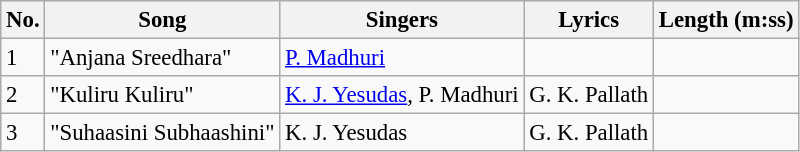<table class="wikitable" style="font-size:95%;">
<tr>
<th>No.</th>
<th>Song</th>
<th>Singers</th>
<th>Lyrics</th>
<th>Length (m:ss)</th>
</tr>
<tr>
<td>1</td>
<td>"Anjana Sreedhara"</td>
<td><a href='#'>P. Madhuri</a></td>
<td></td>
<td></td>
</tr>
<tr>
<td>2</td>
<td>"Kuliru Kuliru"</td>
<td><a href='#'>K. J. Yesudas</a>, P. Madhuri</td>
<td>G. K. Pallath</td>
<td></td>
</tr>
<tr>
<td>3</td>
<td>"Suhaasini Subhaashini"</td>
<td>K. J. Yesudas</td>
<td>G. K. Pallath</td>
<td></td>
</tr>
</table>
